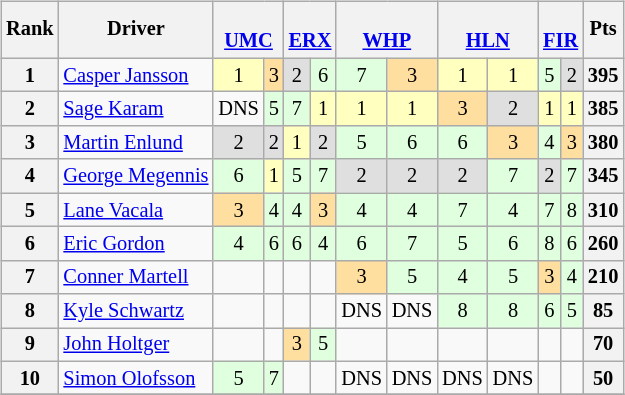<table>
<tr>
<td valign="top"><br><table class="wikitable" style="font-size: 85%; text-align:center">
<tr>
<th>Rank</th>
<th>Driver</th>
<th colspan=2><br><a href='#'>UMC</a></th>
<th colspan=2><br><a href='#'>ERX</a></th>
<th colspan=2><br><a href='#'>WHP</a></th>
<th colspan=2><br><a href='#'>HLN</a></th>
<th colspan=2><br><a href='#'>FIR</a></th>
<th>Pts</th>
</tr>
<tr>
<th>1</th>
<td align=left> <a href='#'>Casper Jansson</a></td>
<td style="background:#FFFFBF;">1</td>
<td style="background:#FFDF9F;">3</td>
<td style="background:#dfdfdf;">2</td>
<td style="background:#DFFFDF;">6</td>
<td style="background:#DFFFDF;">7</td>
<td style="background:#FFDF9F;">3</td>
<td style="background:#FFFFBF;">1</td>
<td style="background:#FFFFBF;">1</td>
<td style="background:#DFFFDF;">5</td>
<td style="background:#dfdfdf;">2</td>
<th>395</th>
</tr>
<tr>
<th>2</th>
<td align=left> <a href='#'>Sage Karam</a></td>
<td>DNS</td>
<td style="background:#DFFFDF;">5</td>
<td style="background:#DFFFDF;">7</td>
<td style="background:#FFFFBF;">1</td>
<td style="background:#FFFFBF;">1</td>
<td style="background:#FFFFBF;">1</td>
<td style="background:#FFDF9F;">3</td>
<td style="background:#dfdfdf;">2</td>
<td style="background:#FFFFBF;">1</td>
<td style="background:#FFFFBF;">1</td>
<th>385</th>
</tr>
<tr>
<th>3</th>
<td align=left> <a href='#'>Martin Enlund</a></td>
<td style="background:#DFDFDF;">2</td>
<td style="background:#DFDFDF;">2</td>
<td style="background:#FFFFBF;">1</td>
<td style="background:#DFDFDF;">2</td>
<td style="background:#DFFFDF;">5</td>
<td style="background:#DFFFDF;">6</td>
<td style="background:#DFFFDF;">6</td>
<td style="background:#FFDF9F;">3</td>
<td style="background:#DFFFDF;">4</td>
<td style="background:#FFDF9F;">3</td>
<th>380</th>
</tr>
<tr>
<th>4</th>
<td align=left> <a href='#'>George Megennis</a></td>
<td style="background:#DFFFDF;">6</td>
<td style="background:#FFFFBF;">1</td>
<td style="background:#DFFFDF;">5</td>
<td style="background:#DFFFDF;">7</td>
<td style="background:#dfdfdf;">2</td>
<td style="background:#dfdfdf;">2</td>
<td style="background:#dfdfdf;">2</td>
<td style="background:#DFFFDF;">7</td>
<td style="background:#dfdfdf;">2</td>
<td style="background:#DFFFDF;">7</td>
<th>345</th>
</tr>
<tr>
<th>5</th>
<td align=left> <a href='#'>Lane Vacala</a></td>
<td style="background:#FFDF9F;">3</td>
<td style="background:#DFFFDF;">4</td>
<td style="background:#DFFFDF;">4</td>
<td style="background:#FFDF9F;">3</td>
<td style="background:#DFFFDF;">4</td>
<td style="background:#DFFFDF;">4</td>
<td style="background:#DFFFDF;">7</td>
<td style="background:#DFFFDF;">4</td>
<td style="background:#DFFFDF;">7</td>
<td style="background:#DFFFDF;">8</td>
<th>310</th>
</tr>
<tr>
<th>6</th>
<td align=left> <a href='#'>Eric Gordon</a></td>
<td style="background:#DFFFDF;">4</td>
<td style="background:#DFFFDF;">6</td>
<td style="background:#DFFFDF;">6</td>
<td style="background:#DFFFDF;">4</td>
<td style="background:#DFFFDF;">6</td>
<td style="background:#DFFFDF;">7</td>
<td style="background:#DFFFDF;">5</td>
<td style="background:#DFFFDF;">6</td>
<td style="background:#DFFFDF;">8</td>
<td style="background:#DFFFDF;">6</td>
<th>260</th>
</tr>
<tr>
<th>7</th>
<td align=left> <a href='#'>Conner Martell</a></td>
<td></td>
<td></td>
<td></td>
<td></td>
<td style="background:#FFDF9F;">3</td>
<td style="background:#DFFFDF;">5</td>
<td style="background:#DFFFDF;">4</td>
<td style="background:#DFFFDF;">5</td>
<td style="background:#FFDF9F;">3</td>
<td style="background:#DFFFDF;">4</td>
<th>210</th>
</tr>
<tr>
<th>8</th>
<td align=left> <a href='#'>Kyle Schwartz</a></td>
<td></td>
<td></td>
<td></td>
<td></td>
<td>DNS</td>
<td>DNS</td>
<td style="background:#DFFFDF;">8</td>
<td style="background:#DFFFDF;">8</td>
<td style="background:#DFFFDF;">6</td>
<td style="background:#DFFFDF;">5</td>
<th>85</th>
</tr>
<tr>
<th>9</th>
<td align=left> <a href='#'>John Holtger</a></td>
<td></td>
<td></td>
<td style="background:#FFDF9F;">3</td>
<td style="background:#DFFFDF;">5</td>
<td></td>
<td></td>
<td></td>
<td></td>
<td></td>
<td></td>
<th>70</th>
</tr>
<tr>
<th>10</th>
<td align=left> <a href='#'>Simon Olofsson</a></td>
<td style="background:#DFFFDF;">5</td>
<td style="background:#DFFFDF;">7</td>
<td></td>
<td></td>
<td>DNS</td>
<td>DNS</td>
<td>DNS</td>
<td>DNS</td>
<td></td>
<td></td>
<th>50</th>
</tr>
<tr>
</tr>
</table>
</td>
</tr>
</table>
